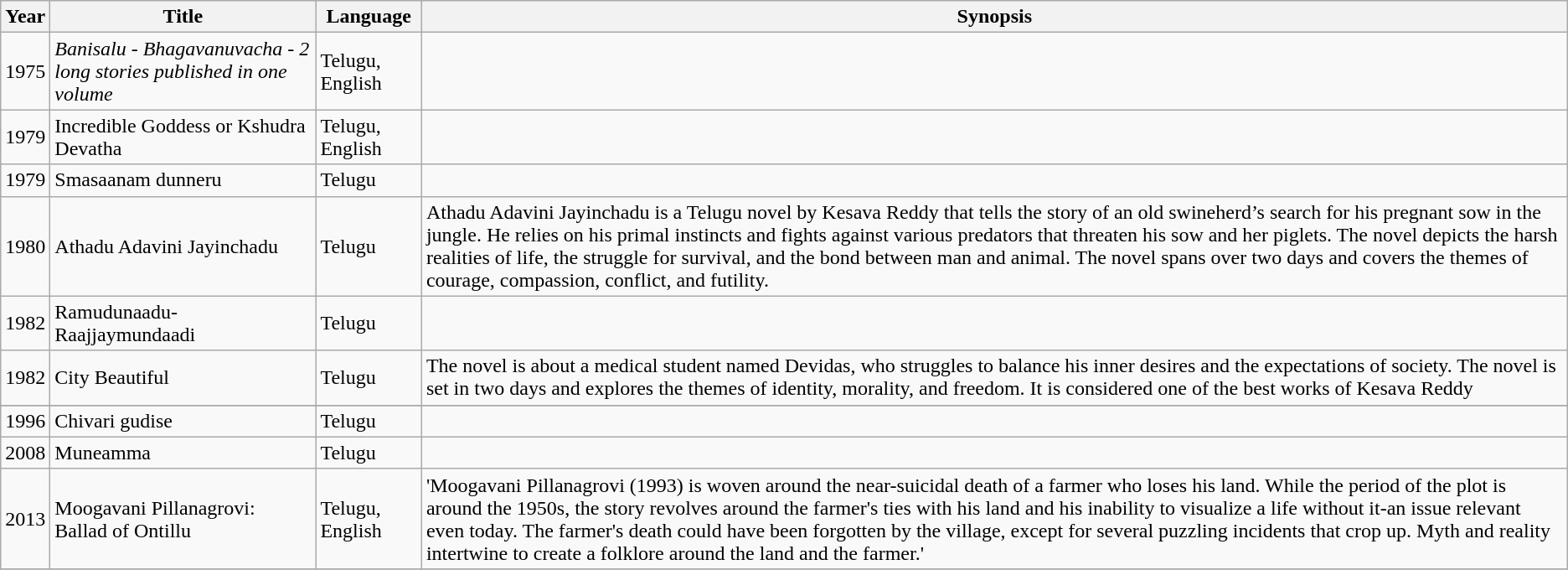<table class="wikitable sortable">
<tr>
<th>Year</th>
<th>Title</th>
<th>Language</th>
<th>Synopsis</th>
</tr>
<tr>
<td>1975</td>
<td><em>Banisalu - Bhagavanuvacha - 2 long stories published in one volume</em></td>
<td>Telugu, English</td>
<td><em></td>
</tr>
<tr>
<td>1979</td>
<td></em>Incredible Goddess or Kshudra Devatha<em></td>
<td>Telugu, English</td>
<td></td>
</tr>
<tr>
<td>1979</td>
<td></em>Smasaanam dunneru<em></td>
<td>Telugu</td>
<td></td>
</tr>
<tr>
<td>1980</td>
<td></em>Athadu Adavini Jayinchadu<em></td>
<td>Telugu</td>
<td>Athadu Adavini Jayinchadu is a Telugu novel by Kesava Reddy that tells the story of an old swineherd’s search for his pregnant sow in the jungle. He relies on his primal instincts and fights against various predators that threaten his sow and her piglets. The novel depicts the harsh realities of life, the struggle for survival, and the bond between man and animal. The novel spans over two days and covers the themes of courage, compassion, conflict, and futility.</td>
</tr>
<tr best novel award given by potti sreeramulu Telugu university in 1988>
<td>1982</td>
<td></em>Ramudunaadu- Raajjaymundaadi<em></td>
<td>Telugu</td>
<td></td>
</tr>
<tr>
<td>1982</td>
<td></em>City Beautiful<em></td>
<td>Telugu</td>
<td>The novel is about a medical student named Devidas, who struggles to balance his inner desires and the expectations of society. The novel is set in two days and explores the themes of identity, morality, and freedom. It is considered one of the best works of Kesava Reddy</td>
</tr>
<tr>
</tr>
<tr>
<td>1996</td>
<td></em>Chivari gudise<em></td>
<td>Telugu</td>
<td></td>
</tr>
<tr>
<td>2008</td>
<td></em>Muneamma<em></td>
<td>Telugu</td>
<td></td>
</tr>
<tr>
<td>2013</td>
<td></em>Moogavani Pillanagrovi: Ballad of Ontillu<em></td>
<td>Telugu, English</td>
<td>'Moogavani Pillanagrovi (1993) is woven around the near-suicidal death of a farmer who loses his land. While the period of the plot is around the 1950s, the story revolves around the farmer's ties with his land and his inability to visualize a life without it-an issue relevant even today. The farmer's death could have been forgotten by the village, except for several puzzling incidents that crop up. Myth and reality intertwine to create a folklore around the land and the farmer.'</td>
</tr>
<tr>
</tr>
</table>
